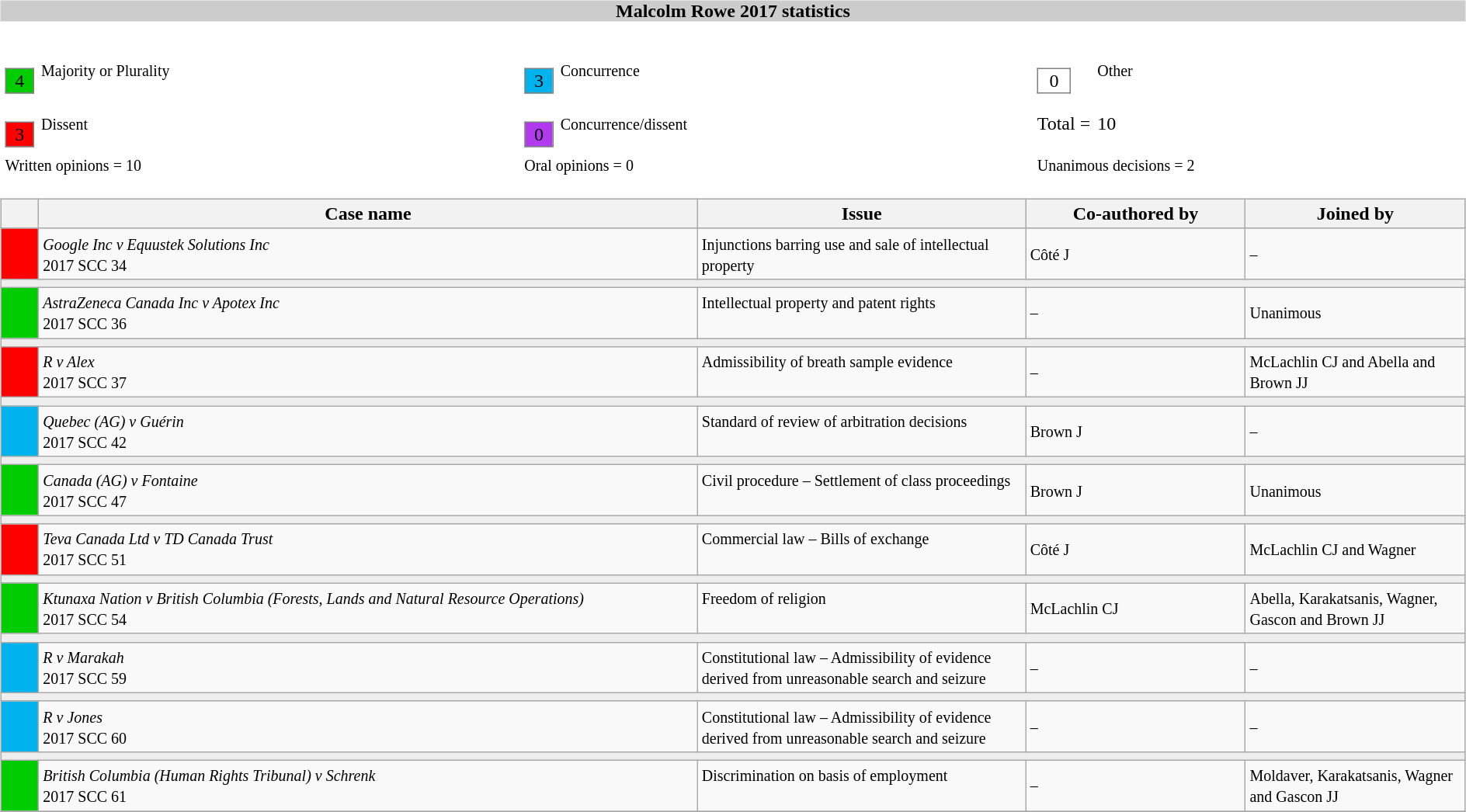<table width=100%>
<tr>
<td><br><table width=100% align=center cellpadding=0 cellspacing=0>
<tr>
<th bgcolor=#CCCCCC>Malcolm Rowe 2017 statistics</th>
</tr>
<tr>
<td><br><table width=100% cellpadding="2" cellspacing="2" border="0"width=25px>
<tr>
<td><br><table border="1" style="border-collapse:collapse;">
<tr>
<td align=center bgcolor=#00CD00 width=25px>4</td>
</tr>
</table>
</td>
<td><small>Majority or Plurality</small></td>
<td width=25px><br><table border="1" style="border-collapse:collapse;">
<tr>
<td align=center width=25px bgcolor=#00B2EE>3</td>
</tr>
</table>
</td>
<td><small>Concurrence</small></td>
<td width=25px><br><table border="1" style="border-collapse:collapse;">
<tr>
<td align=center width=25px bgcolor=white>0</td>
</tr>
</table>
</td>
<td><small>Other</small></td>
</tr>
<tr>
<td width=25px><br><table border="1" style="border-collapse:collapse;">
<tr>
<td align=center width=25px bgcolor=red>3</td>
</tr>
</table>
</td>
<td><small>Dissent</small></td>
<td width=25px><br><table border="1" style="border-collapse:collapse;">
<tr>
<td align=center width=25px bgcolor=#B23AEE>0</td>
</tr>
</table>
</td>
<td><small>Concurrence/dissent</small></td>
<td white-space: nowrap>Total =</td>
<td>10</td>
</tr>
<tr>
<td colspan=2><small>Written opinions = 10</small></td>
<td colspan=2><small>Oral opinions = 0</small></td>
<td colspan=2><small> Unanimous decisions = 2</small></td>
</tr>
</table>
<table class="wikitable" width=100%>
<tr bgcolor="#CCCCCC">
<th width=25px></th>
<th width=45%>Case name</th>
<th>Issue</th>
<th width=15%>Co-authored by</th>
<th width=15%>Joined by</th>
</tr>
<tr>
<td bgcolor="red"></td>
<td align=left valign=top><small><em>Google Inc v Equustek Solutions Inc</em><br> 2017 SCC 34 </small></td>
<td valign=top><small>Injunctions barring use and sale of intellectual property</small></td>
<td><small> Côté J</small></td>
<td><small> –</small></td>
</tr>
<tr>
<td bgcolor=#EEEEEE colspan=5 valign=top><small></small></td>
</tr>
<tr>
<td bgcolor="00cd00"></td>
<td align=left valign=top><small><em>AstraZeneca Canada Inc v Apotex Inc</em><br> 2017 SCC 36 </small></td>
<td valign=top><small>Intellectual property and patent rights</small></td>
<td><small> –</small></td>
<td><small> Unanimous</small></td>
</tr>
<tr>
<td bgcolor=#EEEEEE colspan=5 valign=top><small></small></td>
</tr>
<tr>
<td bgcolor="red"></td>
<td align=left valign=top><small><em>R v Alex</em><br> 2017 SCC 37 </small></td>
<td valign=top><small>Admissibility of breath sample evidence</small></td>
<td><small> –</small></td>
<td><small> McLachlin CJ and Abella and Brown JJ</small></td>
</tr>
<tr>
<td bgcolor=#EEEEEE colspan=5 valign=top><small></small></td>
</tr>
<tr>
<td bgcolor="00B2EE"></td>
<td align=left valign=top><small><em>Quebec (AG) v Guérin</em><br> 2017 SCC 42 </small></td>
<td valign=top><small>Standard of review of arbitration decisions</small></td>
<td><small> Brown J</small></td>
<td><small> –</small></td>
</tr>
<tr>
<td bgcolor=#EEEEEE colspan=5 valign=top><small></small></td>
</tr>
<tr>
<td bgcolor="00cd00"></td>
<td align=left valign=top><small><em>Canada (AG) v Fontaine</em><br> 2017 SCC 47 </small></td>
<td valign=top><small>Civil procedure – Settlement of class proceedings</small></td>
<td><small> Brown J</small></td>
<td><small> Unanimous</small></td>
</tr>
<tr>
<td bgcolor=#EEEEEE colspan=5 valign=top><small></small></td>
</tr>
<tr>
<td bgcolor="red"></td>
<td align=left valign=top><small><em>Teva Canada Ltd v TD Canada Trust</em><br> 2017 SCC 51 </small></td>
<td valign=top><small>Commercial law – Bills of exchange</small></td>
<td><small> Côté J</small></td>
<td><small> McLachlin CJ and Wagner</small></td>
</tr>
<tr>
<td bgcolor=#EEEEEE colspan=5 valign=top><small></small></td>
</tr>
<tr>
<td bgcolor="00cd00"></td>
<td align=left valign=top><small><em>Ktunaxa Nation v British Columbia (Forests, Lands and Natural Resource Operations)</em><br> 2017 SCC 54 </small></td>
<td valign=top><small>Freedom of religion</small></td>
<td><small> McLachlin CJ</small></td>
<td><small> Abella, Karakatsanis, Wagner, Gascon and Brown JJ</small></td>
</tr>
<tr>
<td bgcolor=#EEEEEE colspan=5 valign=top><small></small></td>
</tr>
<tr>
<td bgcolor="00B2EE"></td>
<td align=left valign=top><small><em>R v Marakah</em><br> 2017 SCC 59 </small></td>
<td valign=top><small>Constitutional law – Admissibility of evidence derived from unreasonable search and seizure</small></td>
<td><small> –</small></td>
<td><small> –</small></td>
</tr>
<tr>
<td bgcolor=#EEEEEE colspan=5 valign=top><small></small></td>
</tr>
<tr>
<td bgcolor="00B2EE"></td>
<td align=left valign=top><small><em>R v Jones</em><br> 2017 SCC 60 </small></td>
<td valign=top><small>Constitutional law – Admissibility of evidence derived from unreasonable search and seizure</small></td>
<td><small> –</small></td>
<td><small> –</small></td>
</tr>
<tr>
<td bgcolor=#EEEEEE colspan=5 valign=top><small></small></td>
</tr>
<tr>
<td bgcolor="00cd00"></td>
<td align=left valign=top><small><em>British Columbia (Human Rights Tribunal) v Schrenk</em><br> 2017 SCC 61 </small></td>
<td valign=top><small>Discrimination on basis of employment</small></td>
<td><small> –</small></td>
<td><small> Moldaver, Karakatsanis, Wagner and Gascon JJ</small></td>
</tr>
<tr>
</tr>
</table>
</td>
</tr>
</table>
</td>
</tr>
</table>
